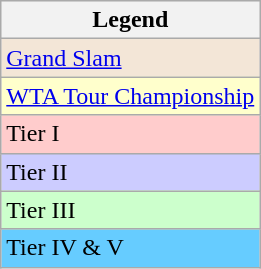<table class="wikitable sortable mw-collapsible mw-collapsed">
<tr style="background:#eeeeee;">
<th>Legend</th>
</tr>
<tr style="background:#f3e6d7;">
<td><a href='#'>Grand Slam</a></td>
</tr>
<tr style="background:#ffc;">
<td><a href='#'>WTA Tour Championship</a></td>
</tr>
<tr style="background:#fcc;">
<td>Tier I</td>
</tr>
<tr style="background:#ccf;">
<td>Tier II</td>
</tr>
<tr style="background:#cfc;">
<td>Tier III</td>
</tr>
<tr style="background:#6cf;">
<td>Tier IV & V</td>
</tr>
</table>
